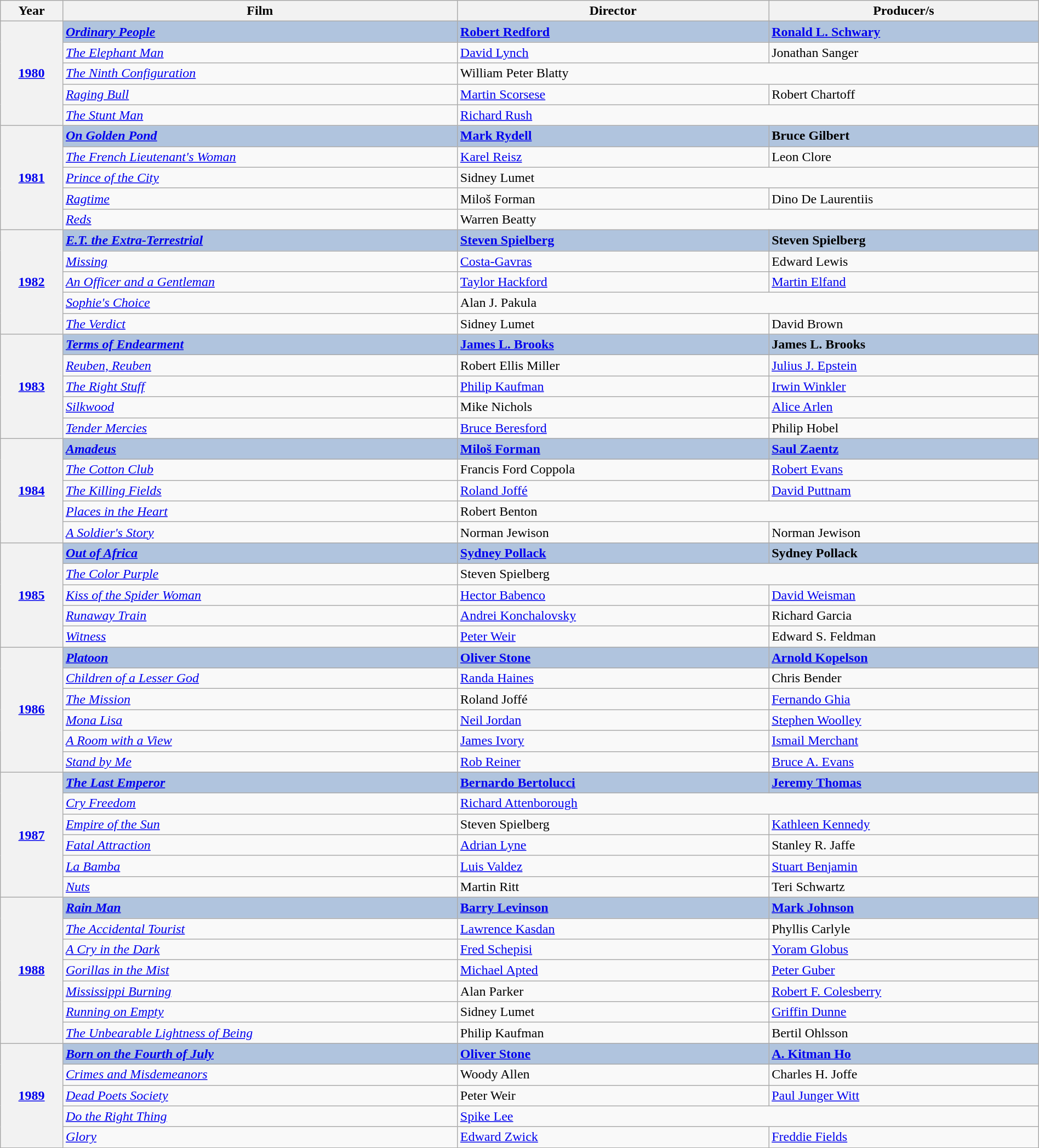<table class="wikitable sortable" style="width:100%; text-align:left">
<tr>
<th style="width:6%;">Year</th>
<th style="width:38%;">Film</th>
<th style="width:30%;">Director</th>
<th style="width:30%;">Producer/s</th>
</tr>
<tr>
<th rowspan="5" style="text-align:center;"><a href='#'>1980</a></th>
<td style="background:#B0C4DE;"><strong><em><a href='#'>Ordinary People</a></em></strong></td>
<td style="background:#B0C4DE;"><strong><a href='#'>Robert Redford</a></strong></td>
<td style="background:#B0C4DE;"><strong><a href='#'>Ronald L. Schwary</a></strong></td>
</tr>
<tr>
<td><em><a href='#'>The Elephant Man</a></em></td>
<td><a href='#'>David Lynch</a></td>
<td>Jonathan Sanger</td>
</tr>
<tr>
<td><em><a href='#'>The Ninth Configuration</a></em></td>
<td colspan="2">William Peter Blatty</td>
</tr>
<tr>
<td><em><a href='#'>Raging Bull</a></em></td>
<td><a href='#'>Martin Scorsese</a></td>
<td>Robert Chartoff</td>
</tr>
<tr>
<td><em><a href='#'>The Stunt Man</a></em></td>
<td colspan="2"><a href='#'>Richard Rush</a></td>
</tr>
<tr>
<th rowspan="5" style="text-align:center;"><a href='#'>1981</a></th>
<td style="background:#B0C4DE;"><strong><em><a href='#'>On Golden Pond</a></em></strong></td>
<td style="background:#B0C4DE;"><strong><a href='#'>Mark Rydell</a></strong></td>
<td style="background:#B0C4DE;"><strong>Bruce Gilbert</strong></td>
</tr>
<tr>
<td><em><a href='#'>The French Lieutenant's Woman</a></em></td>
<td><a href='#'>Karel Reisz</a></td>
<td>Leon Clore</td>
</tr>
<tr>
<td><em><a href='#'>Prince of the City</a></em></td>
<td colspan="2">Sidney Lumet</td>
</tr>
<tr>
<td><em><a href='#'>Ragtime</a></em></td>
<td>Miloš Forman</td>
<td>Dino De Laurentiis</td>
</tr>
<tr>
<td><em><a href='#'>Reds</a></em></td>
<td colspan="2">Warren Beatty</td>
</tr>
<tr>
<th rowspan="5" style="text-align:center;"><a href='#'>1982</a></th>
<td style="background:#B0C4DE;"><strong><em><a href='#'>E.T. the Extra-Terrestrial</a></em></strong></td>
<td style="background:#B0C4DE;"><strong><a href='#'>Steven Spielberg</a></strong></td>
<td style="background:#B0C4DE;"><strong>Steven Spielberg</strong></td>
</tr>
<tr>
<td><em><a href='#'>Missing</a></em></td>
<td><a href='#'>Costa-Gavras</a></td>
<td>Edward Lewis</td>
</tr>
<tr>
<td><em><a href='#'>An Officer and a Gentleman</a></em></td>
<td><a href='#'>Taylor Hackford</a></td>
<td><a href='#'>Martin Elfand</a></td>
</tr>
<tr>
<td><em><a href='#'>Sophie's Choice</a></em></td>
<td colspan="2">Alan J. Pakula</td>
</tr>
<tr>
<td><em><a href='#'>The Verdict</a></em></td>
<td>Sidney Lumet</td>
<td>David Brown</td>
</tr>
<tr>
<th rowspan="5" style="text-align:center;"><a href='#'>1983</a></th>
<td style="background:#B0C4DE;"><strong><em><a href='#'>Terms of Endearment</a></em></strong></td>
<td style="background:#B0C4DE;"><strong><a href='#'>James L. Brooks</a></strong></td>
<td style="background:#B0C4DE;"><strong>James L. Brooks</strong></td>
</tr>
<tr>
<td><em><a href='#'>Reuben, Reuben</a></em></td>
<td>Robert Ellis Miller</td>
<td><a href='#'>Julius J. Epstein</a></td>
</tr>
<tr>
<td><em><a href='#'>The Right Stuff</a></em></td>
<td><a href='#'>Philip Kaufman</a></td>
<td><a href='#'>Irwin Winkler</a></td>
</tr>
<tr>
<td><em><a href='#'>Silkwood</a></em></td>
<td>Mike Nichols</td>
<td><a href='#'>Alice Arlen</a></td>
</tr>
<tr>
<td><em><a href='#'>Tender Mercies</a></em></td>
<td><a href='#'>Bruce Beresford</a></td>
<td>Philip Hobel</td>
</tr>
<tr>
<th rowspan="5" style="text-align:center;"><a href='#'>1984</a></th>
<td style="background:#B0C4DE;"><strong><em><a href='#'>Amadeus</a></em></strong></td>
<td style="background:#B0C4DE;"><strong><a href='#'>Miloš Forman</a></strong></td>
<td style="background:#B0C4DE;"><strong><a href='#'>Saul Zaentz</a></strong></td>
</tr>
<tr>
<td><em><a href='#'>The Cotton Club</a></em></td>
<td>Francis Ford Coppola</td>
<td><a href='#'>Robert Evans</a></td>
</tr>
<tr>
<td><em><a href='#'>The Killing Fields</a></em></td>
<td><a href='#'>Roland Joffé</a></td>
<td><a href='#'>David Puttnam</a></td>
</tr>
<tr>
<td><em><a href='#'>Places in the Heart</a></em></td>
<td colspan="2">Robert Benton</td>
</tr>
<tr>
<td><em><a href='#'>A Soldier's Story</a></em></td>
<td>Norman Jewison</td>
<td>Norman Jewison</td>
</tr>
<tr>
<th rowspan="5" style="text-align:center;"><a href='#'>1985</a></th>
<td style="background:#B0C4DE;"><strong><em><a href='#'>Out of Africa</a></em></strong></td>
<td style="background:#B0C4DE;"><strong><a href='#'>Sydney Pollack</a></strong></td>
<td style="background:#B0C4DE;"><strong>Sydney Pollack</strong></td>
</tr>
<tr>
<td><em><a href='#'>The Color Purple</a></em></td>
<td colspan="2">Steven Spielberg</td>
</tr>
<tr>
<td><em><a href='#'>Kiss of the Spider Woman</a></em></td>
<td><a href='#'>Hector Babenco</a></td>
<td><a href='#'>David Weisman</a></td>
</tr>
<tr>
<td><em><a href='#'>Runaway Train</a></em></td>
<td><a href='#'>Andrei Konchalovsky</a></td>
<td>Richard Garcia</td>
</tr>
<tr>
<td><em><a href='#'>Witness</a></em></td>
<td><a href='#'>Peter Weir</a></td>
<td>Edward S. Feldman</td>
</tr>
<tr>
<th rowspan="6" style="text-align:center;"><a href='#'>1986</a></th>
<td style="background:#B0C4DE;"><strong><em><a href='#'>Platoon</a></em></strong></td>
<td style="background:#B0C4DE;"><strong><a href='#'>Oliver Stone</a></strong></td>
<td style="background:#B0C4DE;"><strong><a href='#'>Arnold Kopelson</a></strong></td>
</tr>
<tr>
<td><em><a href='#'>Children of a Lesser God</a></em></td>
<td><a href='#'>Randa Haines</a></td>
<td>Chris Bender</td>
</tr>
<tr>
<td><em><a href='#'>The Mission</a></em></td>
<td>Roland Joffé</td>
<td><a href='#'>Fernando Ghia</a></td>
</tr>
<tr>
<td><em><a href='#'>Mona Lisa</a></em></td>
<td><a href='#'>Neil Jordan</a></td>
<td><a href='#'>Stephen Woolley</a></td>
</tr>
<tr>
<td><em><a href='#'>A Room with a View</a></em></td>
<td><a href='#'>James Ivory</a></td>
<td><a href='#'>Ismail Merchant</a></td>
</tr>
<tr>
<td><em><a href='#'>Stand by Me</a></em></td>
<td><a href='#'>Rob Reiner</a></td>
<td><a href='#'>Bruce A. Evans</a></td>
</tr>
<tr>
<th rowspan="6" style="text-align:center;"><a href='#'>1987</a></th>
<td style="background:#B0C4DE;"><strong><em><a href='#'>The Last Emperor</a></em></strong></td>
<td style="background:#B0C4DE;"><strong><a href='#'>Bernardo Bertolucci</a></strong></td>
<td style="background:#B0C4DE;"><strong><a href='#'>Jeremy Thomas</a></strong></td>
</tr>
<tr>
<td><em><a href='#'>Cry Freedom</a></em></td>
<td colspan="2"><a href='#'>Richard Attenborough</a></td>
</tr>
<tr>
<td><em><a href='#'>Empire of the Sun</a></em></td>
<td>Steven Spielberg</td>
<td><a href='#'>Kathleen Kennedy</a></td>
</tr>
<tr>
<td><em><a href='#'>Fatal Attraction</a></em></td>
<td><a href='#'>Adrian Lyne</a></td>
<td>Stanley R. Jaffe</td>
</tr>
<tr>
<td><em><a href='#'>La Bamba</a></em></td>
<td><a href='#'>Luis Valdez</a></td>
<td><a href='#'>Stuart Benjamin</a></td>
</tr>
<tr>
<td><em><a href='#'>Nuts</a></em></td>
<td>Martin Ritt</td>
<td>Teri Schwartz</td>
</tr>
<tr>
<th rowspan="7" style="text-align:center;"><a href='#'>1988</a></th>
<td style="background:#B0C4DE;"><strong><em><a href='#'>Rain Man</a></em></strong></td>
<td style="background:#B0C4DE;"><strong><a href='#'>Barry Levinson</a></strong></td>
<td style="background:#B0C4DE;"><strong><a href='#'>Mark Johnson</a></strong></td>
</tr>
<tr>
<td><em><a href='#'>The Accidental Tourist</a></em></td>
<td><a href='#'>Lawrence Kasdan</a></td>
<td>Phyllis Carlyle</td>
</tr>
<tr>
<td><em><a href='#'>A Cry in the Dark</a></em></td>
<td><a href='#'>Fred Schepisi</a></td>
<td><a href='#'>Yoram Globus</a></td>
</tr>
<tr>
<td><em><a href='#'>Gorillas in the Mist</a></em></td>
<td><a href='#'>Michael Apted</a></td>
<td><a href='#'>Peter Guber</a></td>
</tr>
<tr>
<td><em><a href='#'>Mississippi Burning</a></em></td>
<td>Alan Parker</td>
<td><a href='#'>Robert F. Colesberry</a></td>
</tr>
<tr>
<td><em><a href='#'>Running on Empty</a></em></td>
<td>Sidney Lumet</td>
<td><a href='#'>Griffin Dunne</a></td>
</tr>
<tr>
<td><em><a href='#'>The Unbearable Lightness of Being</a></em></td>
<td>Philip Kaufman</td>
<td>Bertil Ohlsson</td>
</tr>
<tr>
<th rowspan="5" style="text-align:center;"><a href='#'>1989</a></th>
<td style="background:#B0C4DE;"><strong><em><a href='#'>Born on the Fourth of July</a></em></strong></td>
<td style="background:#B0C4DE;"><strong><a href='#'>Oliver Stone</a></strong></td>
<td style="background:#B0C4DE;"><strong><a href='#'>A. Kitman Ho</a></strong></td>
</tr>
<tr>
<td><em><a href='#'>Crimes and Misdemeanors</a></em></td>
<td>Woody Allen</td>
<td>Charles H. Joffe</td>
</tr>
<tr>
<td><em><a href='#'>Dead Poets Society</a></em></td>
<td>Peter Weir</td>
<td><a href='#'>Paul Junger Witt</a></td>
</tr>
<tr>
<td><em><a href='#'>Do the Right Thing</a></em></td>
<td colspan="2"><a href='#'>Spike Lee</a></td>
</tr>
<tr>
<td><em><a href='#'>Glory</a></em></td>
<td><a href='#'>Edward Zwick</a></td>
<td><a href='#'>Freddie Fields</a></td>
</tr>
</table>
